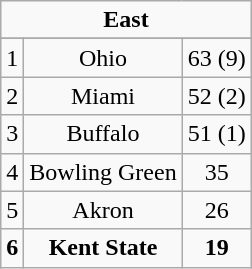<table class="wikitable" style="display: inline-table;">
<tr align="center">
<td align="center" Colspan="3"><strong>East</strong></td>
</tr>
<tr align="center">
</tr>
<tr align="center">
<td>1</td>
<td>Ohio</td>
<td>63 (9)</td>
</tr>
<tr align="center">
<td>2</td>
<td>Miami</td>
<td>52 (2)</td>
</tr>
<tr align="center">
<td>3</td>
<td>Buffalo</td>
<td>51 (1)</td>
</tr>
<tr align="center">
<td>4</td>
<td>Bowling Green</td>
<td>35</td>
</tr>
<tr align="center">
<td>5</td>
<td>Akron</td>
<td>26</td>
</tr>
<tr align="center">
<td><strong>6</strong></td>
<td><strong>Kent State</strong></td>
<td><strong>19</strong></td>
</tr>
</table>
